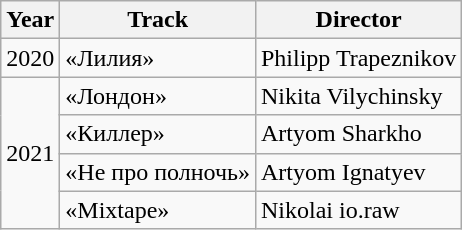<table class="wikitable">
<tr>
<th>Year</th>
<th>Track</th>
<th>Director</th>
</tr>
<tr>
<td>2020</td>
<td>«Лилия»</td>
<td>Philipp Trapeznikov</td>
</tr>
<tr>
<td rowspan="4">2021</td>
<td>«Лондон»</td>
<td>Nikita Vilychinsky</td>
</tr>
<tr>
<td>«Киллер»</td>
<td>Artyom Sharkho</td>
</tr>
<tr>
<td>«Не про полночь»</td>
<td>Artyom Ignatyev</td>
</tr>
<tr>
<td>«Mixtape»</td>
<td>Nikolai io.raw</td>
</tr>
</table>
